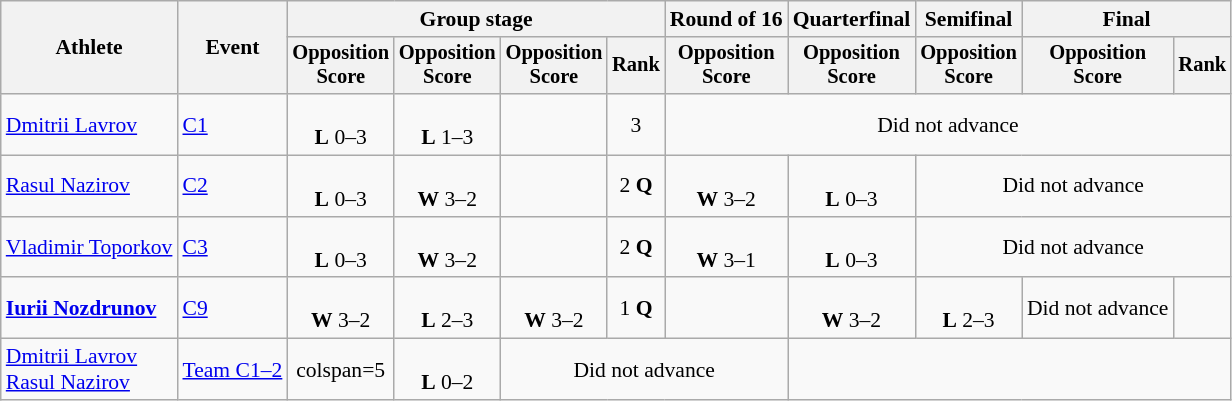<table class="wikitable" style="text-align:center; font-size:90%">
<tr>
<th rowspan=2>Athlete</th>
<th rowspan=2>Event</th>
<th colspan=4>Group stage</th>
<th>Round of 16</th>
<th>Quarterfinal</th>
<th>Semifinal</th>
<th colspan=2>Final</th>
</tr>
<tr style="font-size:95%">
<th>Opposition<br>Score</th>
<th>Opposition<br>Score</th>
<th>Opposition<br>Score</th>
<th>Rank</th>
<th>Opposition<br>Score</th>
<th>Opposition<br>Score</th>
<th>Opposition<br>Score</th>
<th>Opposition<br>Score</th>
<th>Rank</th>
</tr>
<tr>
<td align=left><a href='#'>Dmitrii Lavrov</a></td>
<td align=left><a href='#'>C1</a></td>
<td><br><strong>L</strong> 0–3</td>
<td><br><strong>L</strong> 1–3</td>
<td></td>
<td>3</td>
<td colspan=5>Did not advance</td>
</tr>
<tr>
<td align=left><a href='#'>Rasul Nazirov</a></td>
<td align=left><a href='#'>C2</a></td>
<td><br><strong>L</strong> 0–3</td>
<td><br><strong>W</strong> 3–2</td>
<td></td>
<td>2 <strong>Q</strong></td>
<td><br><strong>W</strong> 3–2</td>
<td><br><strong>L</strong> 0–3</td>
<td colspan=3>Did not advance</td>
</tr>
<tr>
<td align=left><a href='#'>Vladimir Toporkov</a></td>
<td align=left><a href='#'>C3</a></td>
<td><br><strong>L</strong> 0–3</td>
<td><br><strong>W</strong> 3–2</td>
<td></td>
<td>2 <strong>Q</strong></td>
<td><br><strong>W</strong> 3–1</td>
<td><br><strong>L</strong> 0–3</td>
<td colspan=3>Did not advance</td>
</tr>
<tr>
<td align=left><strong><a href='#'>Iurii Nozdrunov</a></strong></td>
<td align=left><a href='#'>C9</a></td>
<td><br><strong>W</strong> 3–2</td>
<td><br><strong>L</strong> 2–3</td>
<td><br><strong>W</strong> 3–2</td>
<td>1 <strong>Q</strong></td>
<td></td>
<td><br><strong>W</strong> 3–2</td>
<td><br><strong>L</strong> 2–3</td>
<td>Did not advance</td>
<td></td>
</tr>
<tr>
<td align=left><a href='#'>Dmitrii Lavrov</a><br><a href='#'>Rasul Nazirov</a></td>
<td align=left><a href='#'>Team C1–2</a></td>
<td>colspan=5 </td>
<td><br><strong>L</strong> 0–2</td>
<td colspan=3>Did not advance</td>
</tr>
</table>
